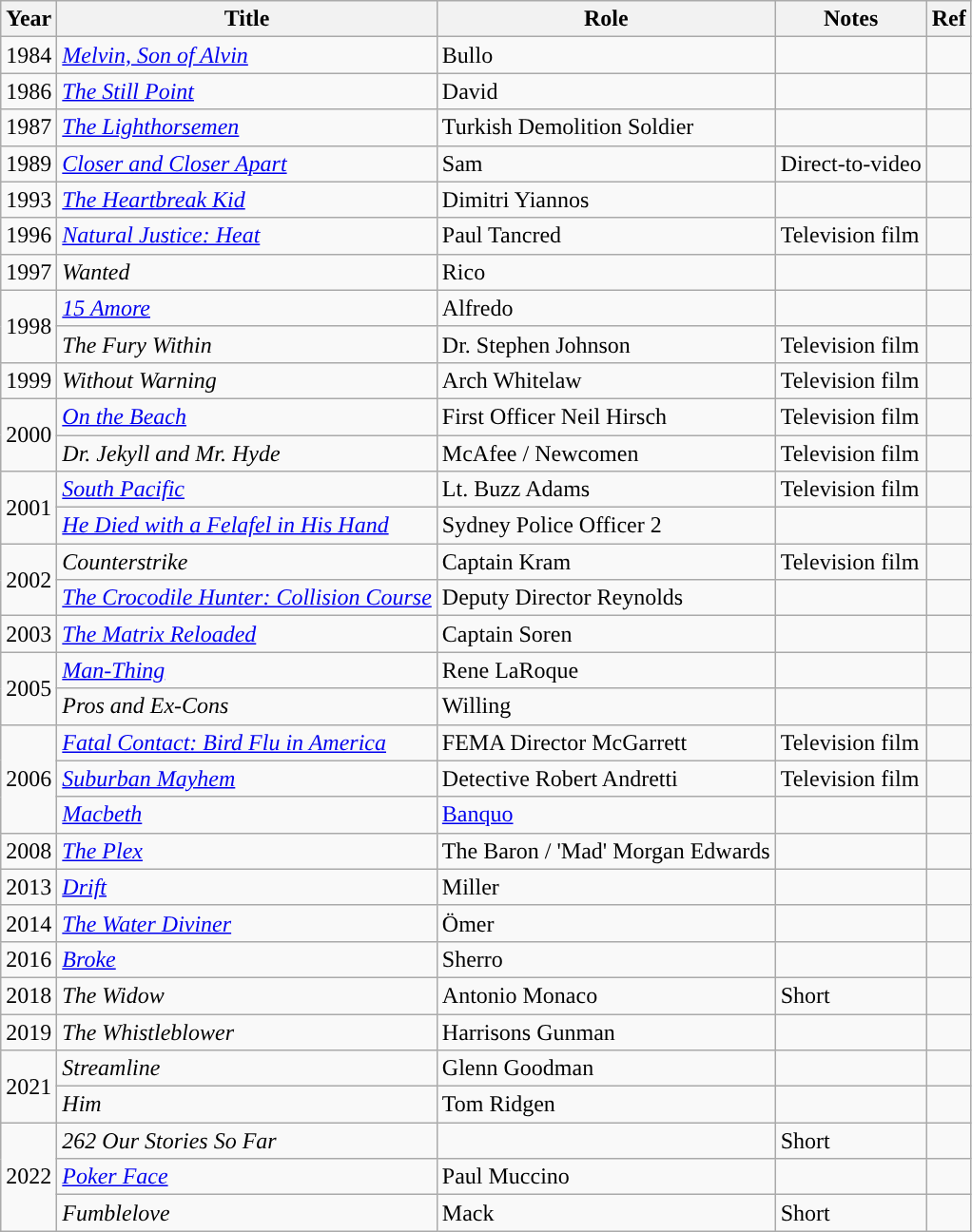<table class="wikitable sortable">
<tr>
<th>Year</th>
<th>Title</th>
<th>Role</th>
<th>Notes</th>
<th>Ref</th>
</tr>
<tr>
<td>1984</td>
<td><em><a href='#'>Melvin, Son of Alvin</a></em></td>
<td>Bullo</td>
<td></td>
<td></td>
</tr>
<tr>
<td>1986</td>
<td><em><a href='#'>The Still Point</a></em></td>
<td>David</td>
<td></td>
<td></td>
</tr>
<tr>
<td>1987</td>
<td><em><a href='#'>The Lighthorsemen</a></em></td>
<td>Turkish Demolition Soldier</td>
<td></td>
<td></td>
</tr>
<tr>
<td>1989</td>
<td><em><a href='#'>Closer and Closer Apart</a></em></td>
<td>Sam</td>
<td>Direct-to-video</td>
<td></td>
</tr>
<tr>
<td>1993</td>
<td><em><a href='#'>The Heartbreak Kid</a></em></td>
<td>Dimitri Yiannos</td>
<td></td>
<td></td>
</tr>
<tr>
<td>1996</td>
<td><em><a href='#'>Natural Justice: Heat</a></em></td>
<td>Paul Tancred</td>
<td>Television film</td>
<td></td>
</tr>
<tr>
<td>1997</td>
<td><em>Wanted</em></td>
<td>Rico</td>
<td></td>
<td></td>
</tr>
<tr>
<td rowspan="2">1998</td>
<td><em><a href='#'>15 Amore</a></em></td>
<td>Alfredo</td>
<td></td>
<td></td>
</tr>
<tr>
<td><em>The Fury Within</em></td>
<td>Dr. Stephen Johnson</td>
<td>Television film</td>
<td></td>
</tr>
<tr>
<td>1999</td>
<td><em>Without Warning</em></td>
<td>Arch Whitelaw</td>
<td>Television film</td>
<td></td>
</tr>
<tr>
<td rowspan="2">2000</td>
<td><em><a href='#'>On the Beach</a></em></td>
<td>First Officer Neil Hirsch</td>
<td>Television film</td>
<td></td>
</tr>
<tr>
<td><em>Dr. Jekyll and Mr. Hyde</em></td>
<td>McAfee / Newcomen</td>
<td>Television film</td>
<td></td>
</tr>
<tr>
<td rowspan="2">2001</td>
<td><em><a href='#'>South Pacific</a></em></td>
<td>Lt. Buzz Adams</td>
<td>Television film</td>
<td></td>
</tr>
<tr>
<td><em><a href='#'>He Died with a Felafel in His Hand</a></em></td>
<td>Sydney Police Officer 2</td>
<td></td>
<td></td>
</tr>
<tr>
<td rowspan="2">2002</td>
<td><em>Counterstrike</em></td>
<td>Captain Kram</td>
<td>Television film</td>
<td></td>
</tr>
<tr>
<td><em><a href='#'>The Crocodile Hunter: Collision Course</a></em></td>
<td>Deputy Director Reynolds</td>
<td></td>
<td></td>
</tr>
<tr>
<td>2003</td>
<td><em><a href='#'>The Matrix Reloaded</a></em></td>
<td>Captain Soren</td>
<td></td>
<td></td>
</tr>
<tr>
<td rowspan="2">2005</td>
<td><em><a href='#'>Man-Thing</a></em></td>
<td>Rene LaRoque</td>
<td></td>
<td></td>
</tr>
<tr>
<td><em>Pros and Ex-Cons</em></td>
<td>Willing</td>
<td></td>
<td></td>
</tr>
<tr>
<td rowspan="3">2006</td>
<td><em><a href='#'>Fatal Contact: Bird Flu in America</a></em></td>
<td>FEMA Director McGarrett</td>
<td>Television film</td>
<td></td>
</tr>
<tr>
<td><em><a href='#'>Suburban Mayhem</a></em></td>
<td>Detective Robert Andretti</td>
<td>Television film</td>
<td></td>
</tr>
<tr>
<td><em><a href='#'>Macbeth</a></em></td>
<td><a href='#'>Banquo</a></td>
<td></td>
<td></td>
</tr>
<tr>
<td>2008</td>
<td><em><a href='#'>The Plex</a></em></td>
<td>The Baron / 'Mad' Morgan Edwards</td>
<td></td>
<td></td>
</tr>
<tr>
<td>2013</td>
<td><em><a href='#'>Drift</a></em></td>
<td>Miller</td>
<td></td>
<td></td>
</tr>
<tr>
<td>2014</td>
<td><em><a href='#'>The Water Diviner</a></em></td>
<td>Ömer</td>
<td></td>
<td></td>
</tr>
<tr>
<td>2016</td>
<td><em><a href='#'>Broke</a></em></td>
<td>Sherro</td>
<td></td>
<td></td>
</tr>
<tr>
<td>2018</td>
<td><em>The Widow</em></td>
<td>Antonio Monaco</td>
<td>Short</td>
<td></td>
</tr>
<tr>
<td>2019</td>
<td><em>The Whistleblower</em></td>
<td>Harrisons Gunman</td>
<td></td>
<td></td>
</tr>
<tr>
<td rowspan="2">2021</td>
<td><em>Streamline</em></td>
<td>Glenn Goodman</td>
<td></td>
<td></td>
</tr>
<tr>
<td><em>Him</em></td>
<td>Tom Ridgen</td>
<td></td>
<td></td>
</tr>
<tr>
<td rowspan="3">2022</td>
<td><em>262 Our Stories So Far</em></td>
<td></td>
<td>Short</td>
<td></td>
</tr>
<tr>
<td><em><a href='#'>Poker Face</a></em></td>
<td>Paul Muccino</td>
<td></td>
<td></td>
</tr>
<tr>
<td><em>Fumblelove</em></td>
<td>Mack</td>
<td>Short</td>
<td></td>
</tr>
</table>
